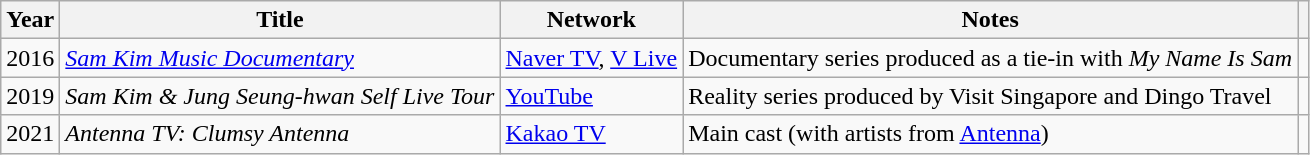<table class="wikitable plainrowheaders">
<tr>
<th scope="col">Year</th>
<th scope="col">Title</th>
<th scope="col">Network</th>
<th scope="col">Notes</th>
<th scope="col" class="unsortable"></th>
</tr>
<tr>
<td>2016</td>
<td><em><a href='#'>Sam Kim Music Documentary</a></em></td>
<td><a href='#'>Naver TV</a>, <a href='#'>V Live</a></td>
<td>Documentary series produced as a tie-in with <em>My Name Is Sam</em></td>
<td align=center></td>
</tr>
<tr>
<td>2019</td>
<td><em>Sam Kim & Jung Seung-hwan Self Live Tour</em></td>
<td><a href='#'>YouTube</a></td>
<td>Reality series produced by Visit Singapore and Dingo Travel</td>
<td align=center></td>
</tr>
<tr>
<td>2021</td>
<td><em>Antenna TV: Clumsy Antenna</em></td>
<td><a href='#'>Kakao TV</a></td>
<td>Main cast (with artists from <a href='#'>Antenna</a>)</td>
<td align=center></td>
</tr>
</table>
